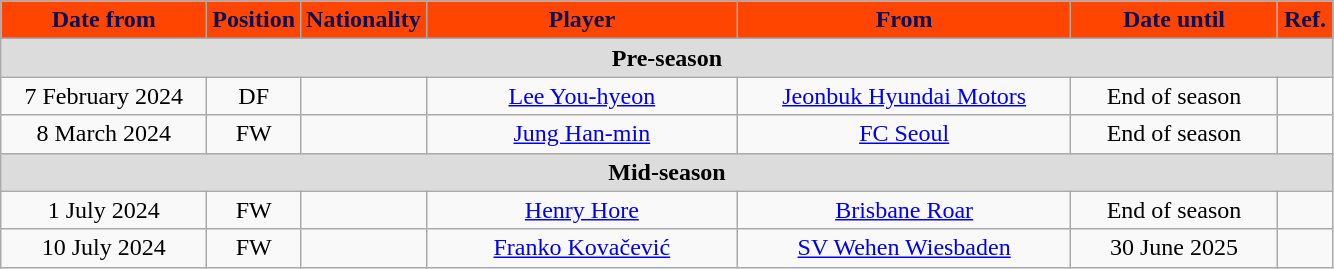<table class="wikitable" style="text-align:center">
<tr>
<th style="background:#FF4500; color:#081159; width:130px;">Date from</th>
<th style="background:#FF4500; color:#081159; width:50px;">Position</th>
<th style="background:#FF4500; color:#081159; width:50px;">Nationality</th>
<th style="background:#FF4500; color:#081159; width:200px;">Player</th>
<th style="background:#FF4500; color:#081159; width:215px;">From</th>
<th style="background:#FF4500; color:#081159; width:130px;">Date until</th>
<th style="background:#FF4500; color:#081159; width:30px;">Ref.</th>
</tr>
<tr>
<th colspan="7" style="background:#dcdcdc; text-align:center;">Pre-season</th>
</tr>
<tr>
<td>7 February 2024</td>
<td>DF</td>
<td></td>
<td><a href='#'>Lee You-hyeon</a></td>
<td> <a href='#'>Jeonbuk Hyundai Motors</a></td>
<td>End of season</td>
<td></td>
</tr>
<tr>
<td>8 March 2024</td>
<td>FW</td>
<td></td>
<td><a href='#'>Jung Han-min</a></td>
<td> <a href='#'>FC Seoul</a></td>
<td>End of season</td>
<td></td>
</tr>
<tr>
<th colspan="7" style="background:#dcdcdc; text-align:center;">Mid-season</th>
</tr>
<tr>
<td>1 July 2024</td>
<td>FW</td>
<td></td>
<td><a href='#'>Henry Hore</a></td>
<td> <a href='#'>Brisbane Roar</a></td>
<td>End of season</td>
<td></td>
</tr>
<tr>
<td>10 July 2024</td>
<td>FW</td>
<td></td>
<td><a href='#'>Franko Kovačević</a></td>
<td> <a href='#'>SV Wehen Wiesbaden</a></td>
<td>30 June 2025</td>
<td></td>
</tr>
</table>
